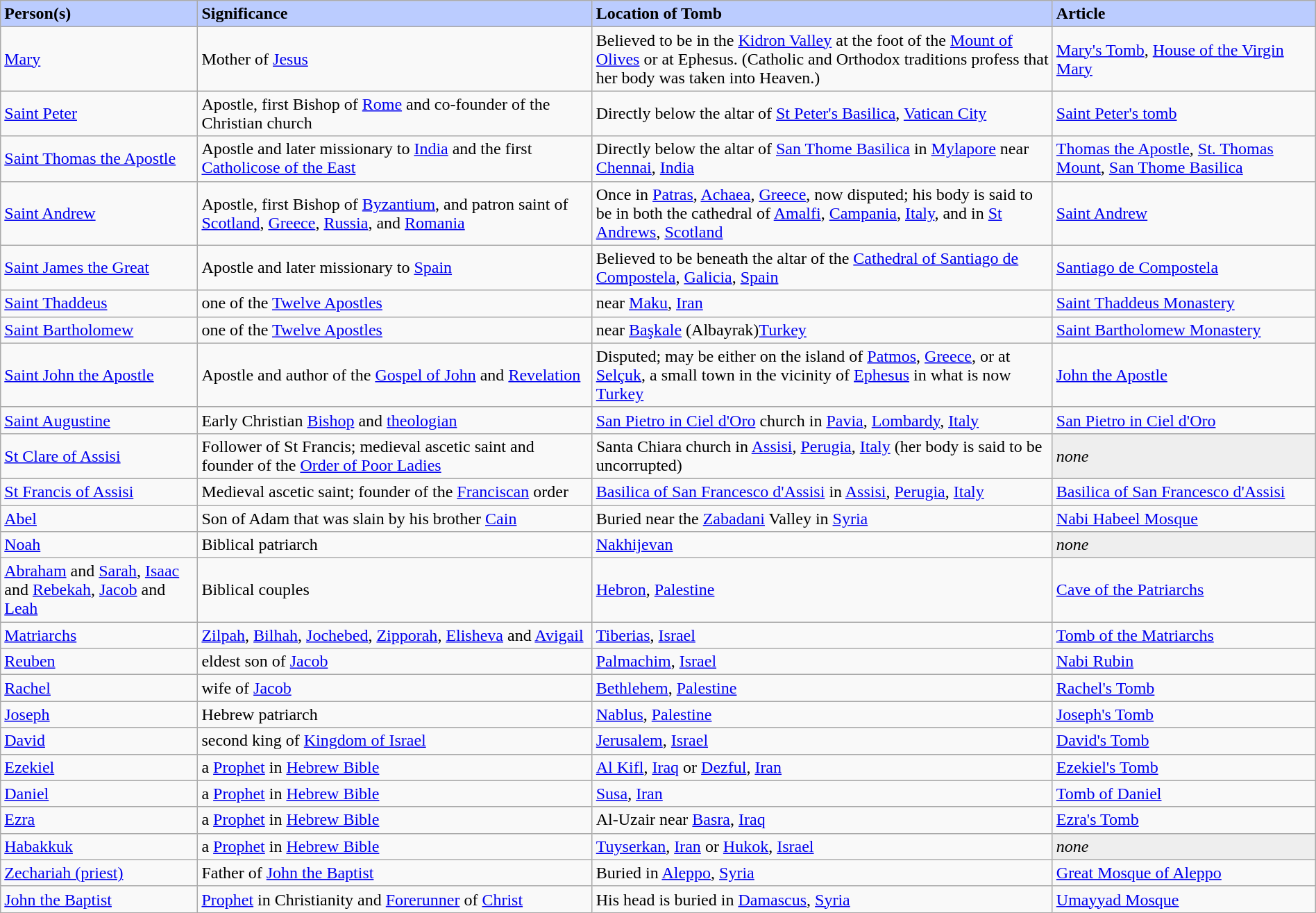<table class="wikitable" width="100%" border="1" cellspacing="0" cellpadding="2">
<tr>
<td width="15%" bgcolor="#bbccff"><strong>Person(s)</strong></td>
<td width="30%" bgcolor="#bbccff"><strong>Significance</strong></td>
<td width="35%" bgcolor="#bbccff"><strong>Location of Tomb</strong></td>
<td width="20%" bgcolor="#bbccff"><strong>Article</strong></td>
</tr>
<tr>
<td><a href='#'>Mary</a></td>
<td>Mother of <a href='#'>Jesus</a></td>
<td>Believed to be in the <a href='#'>Kidron Valley</a> at the foot of the <a href='#'>Mount of Olives</a> or at Ephesus. (Catholic and Orthodox traditions profess that her body was taken into Heaven.)</td>
<td><a href='#'>Mary's Tomb</a>, <a href='#'>House of the Virgin Mary</a></td>
</tr>
<tr>
<td><a href='#'>Saint Peter</a></td>
<td>Apostle, first Bishop of <a href='#'>Rome</a> and co-founder of the Christian church</td>
<td>Directly below the altar of <a href='#'>St Peter's Basilica</a>, <a href='#'>Vatican City</a></td>
<td><a href='#'>Saint Peter's tomb</a></td>
</tr>
<tr>
<td><a href='#'>Saint Thomas the Apostle</a></td>
<td>Apostle and later missionary to <a href='#'>India</a> and the first <a href='#'>Catholicose of the East</a></td>
<td>Directly below the altar of <a href='#'>San Thome Basilica</a> in <a href='#'>Mylapore</a> near <a href='#'>Chennai</a>, <a href='#'>India</a></td>
<td><a href='#'>Thomas the Apostle</a>, <a href='#'>St. Thomas Mount</a>, <a href='#'>San Thome Basilica</a></td>
</tr>
<tr>
<td><a href='#'>Saint Andrew</a></td>
<td>Apostle, first Bishop of <a href='#'>Byzantium</a>, and patron saint of <a href='#'>Scotland</a>, <a href='#'>Greece</a>, <a href='#'>Russia</a>, and <a href='#'>Romania</a></td>
<td>Once in <a href='#'>Patras</a>, <a href='#'>Achaea</a>, <a href='#'>Greece</a>, now disputed; his body is said to be in both the cathedral of <a href='#'>Amalfi</a>, <a href='#'>Campania</a>, <a href='#'>Italy</a>, and in <a href='#'>St Andrews</a>, <a href='#'>Scotland</a></td>
<td><a href='#'>Saint Andrew</a></td>
</tr>
<tr>
<td><a href='#'>Saint James the Great</a></td>
<td>Apostle and later missionary to <a href='#'>Spain</a></td>
<td>Believed to be beneath the altar of the <a href='#'>Cathedral of Santiago de Compostela</a>, <a href='#'>Galicia</a>, <a href='#'>Spain</a></td>
<td><a href='#'>Santiago de Compostela</a></td>
</tr>
<tr>
<td><a href='#'>Saint Thaddeus</a></td>
<td>one of the <a href='#'>Twelve Apostles</a></td>
<td>near <a href='#'>Maku</a>, <a href='#'>Iran</a></td>
<td><a href='#'>Saint Thaddeus Monastery</a></td>
</tr>
<tr>
<td><a href='#'>Saint Bartholomew</a></td>
<td>one of the <a href='#'>Twelve Apostles</a></td>
<td>near <a href='#'>Başkale</a> (Albayrak)<a href='#'>Turkey</a></td>
<td><a href='#'>Saint Bartholomew Monastery</a></td>
</tr>
<tr>
<td><a href='#'>Saint John the Apostle</a></td>
<td>Apostle and author of the <a href='#'>Gospel of John</a> and <a href='#'>Revelation</a></td>
<td>Disputed; may be either on the island of <a href='#'>Patmos</a>, <a href='#'>Greece</a>, or at <a href='#'>Selçuk</a>, a small town in the vicinity of <a href='#'>Ephesus</a> in what is now <a href='#'>Turkey</a></td>
<td><a href='#'>John the Apostle</a></td>
</tr>
<tr>
<td><a href='#'>Saint Augustine</a></td>
<td>Early Christian <a href='#'>Bishop</a> and <a href='#'>theologian</a></td>
<td><a href='#'>San Pietro in Ciel d'Oro</a> church in <a href='#'>Pavia</a>, <a href='#'>Lombardy</a>, <a href='#'>Italy</a></td>
<td><a href='#'>San Pietro in Ciel d'Oro</a></td>
</tr>
<tr>
<td><a href='#'>St Clare of Assisi</a></td>
<td>Follower of St Francis; medieval ascetic saint and founder of the <a href='#'>Order of Poor Ladies</a></td>
<td>Santa Chiara church in <a href='#'>Assisi</a>, <a href='#'>Perugia</a>, <a href='#'>Italy</a> (her body is said to be uncorrupted)</td>
<td bgcolor="#eeeeee"><em>none</em></td>
</tr>
<tr>
<td><a href='#'>St Francis of Assisi</a></td>
<td>Medieval ascetic saint; founder of the <a href='#'>Franciscan</a> order</td>
<td><a href='#'>Basilica of San Francesco d'Assisi</a> in <a href='#'>Assisi</a>, <a href='#'>Perugia</a>, <a href='#'>Italy</a></td>
<td><a href='#'>Basilica of San Francesco d'Assisi</a></td>
</tr>
<tr>
<td><a href='#'>Abel</a></td>
<td>Son of Adam that was slain by his brother <a href='#'>Cain</a></td>
<td>Buried near the <a href='#'>Zabadani</a> Valley in <a href='#'>Syria</a></td>
<td><a href='#'>Nabi Habeel Mosque</a></td>
</tr>
<tr>
<td><a href='#'>Noah</a></td>
<td>Biblical patriarch</td>
<td><a href='#'>Nakhijevan</a></td>
<td bgcolor="#eeeeee"><em>none</em></td>
</tr>
<tr>
<td><a href='#'>Abraham</a> and <a href='#'>Sarah</a>, <a href='#'>Isaac</a> and <a href='#'>Rebekah</a>, <a href='#'>Jacob</a> and <a href='#'>Leah</a></td>
<td>Biblical couples</td>
<td><a href='#'>Hebron</a>, <a href='#'>Palestine</a></td>
<td><a href='#'>Cave of the Patriarchs</a></td>
</tr>
<tr>
<td><a href='#'>Matriarchs</a></td>
<td><a href='#'>Zilpah</a>, <a href='#'>Bilhah</a>, <a href='#'>Jochebed</a>, <a href='#'>Zipporah</a>, <a href='#'>Elisheva</a> and <a href='#'>Avigail</a></td>
<td><a href='#'>Tiberias</a>, <a href='#'>Israel</a></td>
<td><a href='#'>Tomb of the Matriarchs</a></td>
</tr>
<tr>
<td><a href='#'>Reuben</a></td>
<td>eldest son of <a href='#'>Jacob</a></td>
<td><a href='#'>Palmachim</a>, <a href='#'>Israel</a></td>
<td><a href='#'>Nabi Rubin</a></td>
</tr>
<tr>
<td><a href='#'>Rachel</a></td>
<td>wife of <a href='#'>Jacob</a></td>
<td><a href='#'>Bethlehem</a>, <a href='#'>Palestine</a></td>
<td><a href='#'>Rachel's Tomb</a></td>
</tr>
<tr>
<td><a href='#'>Joseph</a></td>
<td>Hebrew patriarch</td>
<td><a href='#'>Nablus</a>, <a href='#'>Palestine</a></td>
<td><a href='#'>Joseph's Tomb</a></td>
</tr>
<tr>
<td><a href='#'>David</a></td>
<td>second king of <a href='#'>Kingdom of Israel</a></td>
<td><a href='#'>Jerusalem</a>, <a href='#'>Israel</a></td>
<td><a href='#'>David's Tomb</a></td>
</tr>
<tr>
<td><a href='#'>Ezekiel</a></td>
<td>a <a href='#'>Prophet</a> in <a href='#'>Hebrew Bible</a></td>
<td><a href='#'>Al Kifl</a>, <a href='#'>Iraq</a> or <a href='#'>Dezful</a>, <a href='#'>Iran</a></td>
<td><a href='#'>Ezekiel's Tomb</a></td>
</tr>
<tr>
<td><a href='#'>Daniel</a></td>
<td>a <a href='#'>Prophet</a> in <a href='#'>Hebrew Bible</a></td>
<td><a href='#'>Susa</a>, <a href='#'>Iran</a></td>
<td><a href='#'>Tomb of Daniel</a></td>
</tr>
<tr>
<td><a href='#'>Ezra</a></td>
<td>a <a href='#'>Prophet</a> in <a href='#'>Hebrew Bible</a></td>
<td>Al-Uzair near <a href='#'>Basra</a>, <a href='#'>Iraq</a></td>
<td><a href='#'>Ezra's Tomb</a></td>
</tr>
<tr>
<td><a href='#'>Habakkuk</a></td>
<td>a <a href='#'>Prophet</a> in <a href='#'>Hebrew Bible</a></td>
<td><a href='#'>Tuyserkan</a>, <a href='#'>Iran</a> or <a href='#'>Hukok</a>, <a href='#'>Israel</a></td>
<td bgcolor="#eeeeee"><em>none</em></td>
</tr>
<tr>
<td><a href='#'>Zechariah (priest)</a></td>
<td>Father of <a href='#'>John the Baptist</a></td>
<td>Buried in <a href='#'>Aleppo</a>, <a href='#'>Syria</a></td>
<td><a href='#'>Great Mosque of Aleppo</a></td>
</tr>
<tr>
<td><a href='#'>John the Baptist</a></td>
<td><a href='#'>Prophet</a> in Christianity and <a href='#'>Forerunner</a> of <a href='#'>Christ</a></td>
<td>His head is buried in <a href='#'>Damascus</a>, <a href='#'>Syria</a></td>
<td><a href='#'>Umayyad Mosque</a></td>
</tr>
</table>
